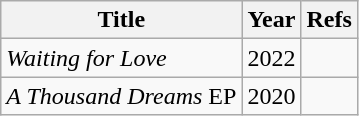<table class="wikitable">
<tr>
<th>Title</th>
<th>Year</th>
<th>Refs</th>
</tr>
<tr>
<td><em>Waiting for Love</em></td>
<td>2022</td>
<td></td>
</tr>
<tr>
<td><em>A Thousand Dreams</em> EP</td>
<td>2020</td>
<td></td>
</tr>
</table>
